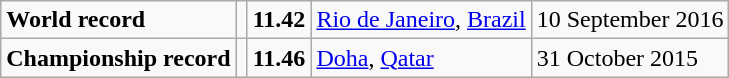<table class="wikitable">
<tr>
<td><strong>World record</strong></td>
<td></td>
<td><strong>11.42</strong></td>
<td><a href='#'>Rio de Janeiro</a>, <a href='#'>Brazil</a></td>
<td>10 September 2016</td>
</tr>
<tr>
<td><strong>Championship record</strong></td>
<td></td>
<td><strong>11.46</strong></td>
<td><a href='#'>Doha</a>, <a href='#'>Qatar</a></td>
<td>31 October 2015</td>
</tr>
</table>
